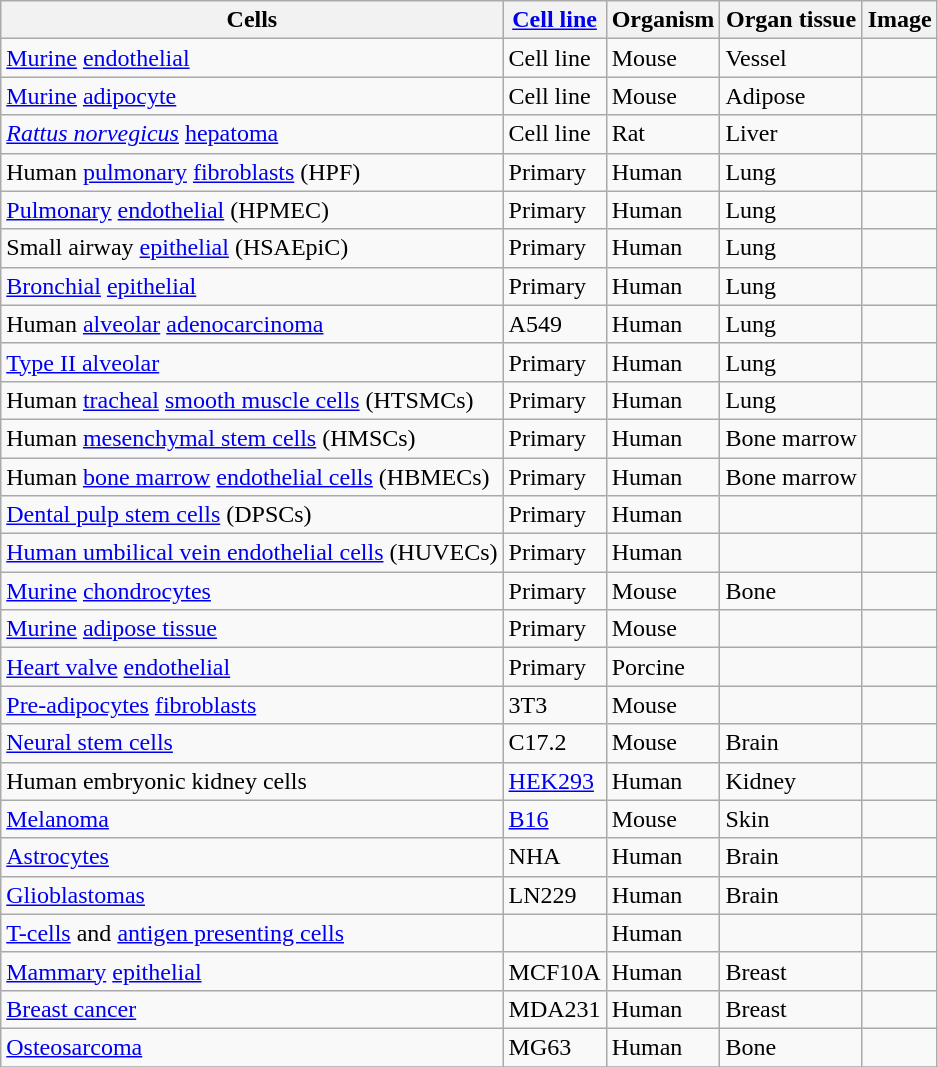<table class="wikitable sortable">
<tr>
<th>Cells</th>
<th><a href='#'>Cell line</a></th>
<th>Organism</th>
<th>Organ tissue</th>
<th>Image</th>
</tr>
<tr>
<td><a href='#'>Murine</a> <a href='#'>endothelial</a></td>
<td>Cell line</td>
<td>Mouse</td>
<td>Vessel</td>
<td></td>
</tr>
<tr>
<td><a href='#'>Murine</a> <a href='#'>adipocyte</a></td>
<td>Cell line</td>
<td>Mouse</td>
<td>Adipose</td>
<td></td>
</tr>
<tr>
<td><em><a href='#'>Rattus norvegicus</a></em> <a href='#'>hepatoma</a></td>
<td>Cell line</td>
<td>Rat</td>
<td>Liver</td>
<td></td>
</tr>
<tr>
<td>Human <a href='#'>pulmonary</a> <a href='#'>fibroblasts</a> (HPF)</td>
<td>Primary</td>
<td>Human</td>
<td>Lung</td>
<td></td>
</tr>
<tr>
<td><a href='#'>Pulmonary</a> <a href='#'>endothelial</a> (HPMEC)</td>
<td>Primary</td>
<td>Human</td>
<td>Lung</td>
<td></td>
</tr>
<tr>
<td>Small airway <a href='#'>epithelial</a> (HSAEpiC)</td>
<td>Primary</td>
<td>Human</td>
<td>Lung</td>
<td></td>
</tr>
<tr>
<td><a href='#'>Bronchial</a> <a href='#'>epithelial</a></td>
<td>Primary</td>
<td>Human</td>
<td>Lung</td>
<td></td>
</tr>
<tr>
<td>Human <a href='#'>alveolar</a> <a href='#'>adenocarcinoma</a></td>
<td>A549</td>
<td>Human</td>
<td>Lung</td>
<td></td>
</tr>
<tr>
<td><a href='#'>Type II alveolar</a></td>
<td>Primary</td>
<td>Human</td>
<td>Lung</td>
<td></td>
</tr>
<tr>
<td>Human <a href='#'>tracheal</a> <a href='#'>smooth muscle cells</a> (HTSMCs)</td>
<td>Primary</td>
<td>Human</td>
<td>Lung</td>
<td></td>
</tr>
<tr>
<td>Human <a href='#'>mesenchymal stem cells</a> (HMSCs)</td>
<td>Primary</td>
<td>Human</td>
<td>Bone marrow</td>
<td></td>
</tr>
<tr>
<td>Human <a href='#'>bone marrow</a> <a href='#'>endothelial cells</a> (HBMECs)</td>
<td>Primary</td>
<td>Human</td>
<td>Bone marrow</td>
<td></td>
</tr>
<tr>
<td><a href='#'>Dental pulp stem cells</a> (DPSCs)</td>
<td>Primary</td>
<td>Human</td>
<td></td>
<td></td>
</tr>
<tr>
<td><a href='#'>Human umbilical vein endothelial cells</a> (HUVECs)</td>
<td>Primary</td>
<td>Human</td>
<td></td>
<td></td>
</tr>
<tr>
<td><a href='#'>Murine</a> <a href='#'>chondrocytes</a></td>
<td>Primary</td>
<td>Mouse</td>
<td>Bone</td>
<td></td>
</tr>
<tr>
<td><a href='#'>Murine</a> <a href='#'>adipose tissue</a></td>
<td>Primary</td>
<td>Mouse</td>
<td></td>
<td></td>
</tr>
<tr>
<td><a href='#'>Heart valve</a> <a href='#'>endothelial</a></td>
<td>Primary</td>
<td>Porcine</td>
<td></td>
<td></td>
</tr>
<tr>
<td><a href='#'>Pre-adipocytes</a> <a href='#'>fibroblasts</a></td>
<td>3T3</td>
<td>Mouse</td>
<td></td>
<td></td>
</tr>
<tr>
<td><a href='#'>Neural stem cells</a></td>
<td>C17.2</td>
<td>Mouse</td>
<td>Brain</td>
<td></td>
</tr>
<tr>
<td>Human embryonic kidney cells</td>
<td><a href='#'>HEK293</a></td>
<td>Human</td>
<td>Kidney</td>
<td></td>
</tr>
<tr>
<td><a href='#'>Melanoma</a></td>
<td><a href='#'>B16</a></td>
<td>Mouse</td>
<td>Skin</td>
<td></td>
</tr>
<tr>
<td><a href='#'>Astrocytes</a></td>
<td>NHA</td>
<td>Human</td>
<td>Brain</td>
<td></td>
</tr>
<tr>
<td><a href='#'>Glioblastomas</a></td>
<td>LN229</td>
<td>Human</td>
<td>Brain</td>
<td></td>
</tr>
<tr>
<td><a href='#'>T-cells</a> and <a href='#'>antigen presenting cells</a></td>
<td></td>
<td>Human</td>
<td></td>
<td></td>
</tr>
<tr>
<td><a href='#'>Mammary</a> <a href='#'>epithelial</a></td>
<td>MCF10A</td>
<td>Human</td>
<td>Breast</td>
<td></td>
</tr>
<tr>
<td><a href='#'>Breast cancer</a></td>
<td>MDA231</td>
<td>Human</td>
<td>Breast</td>
<td></td>
</tr>
<tr>
<td><a href='#'>Osteosarcoma</a></td>
<td>MG63</td>
<td>Human</td>
<td>Bone</td>
<td></td>
</tr>
<tr>
</tr>
</table>
